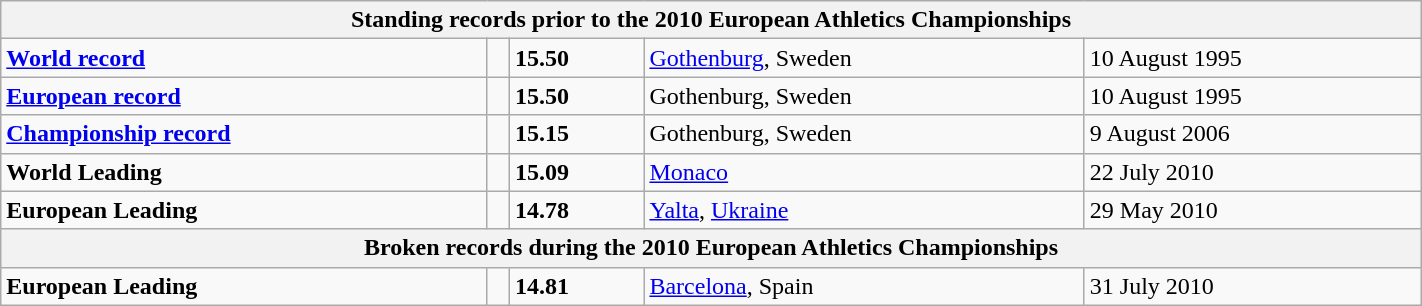<table class="wikitable" width=75%>
<tr>
<th colspan="5">Standing records prior to the 2010 European Athletics Championships</th>
</tr>
<tr>
<td><strong><a href='#'>World record</a></strong></td>
<td></td>
<td><strong>15.50</strong></td>
<td><a href='#'>Gothenburg</a>, Sweden</td>
<td>10 August 1995</td>
</tr>
<tr>
<td><strong><a href='#'>European record</a></strong></td>
<td></td>
<td><strong>15.50</strong></td>
<td>Gothenburg, Sweden</td>
<td>10 August 1995</td>
</tr>
<tr>
<td><strong><a href='#'>Championship record</a></strong></td>
<td></td>
<td><strong>15.15</strong></td>
<td>Gothenburg, Sweden</td>
<td>9 August 2006</td>
</tr>
<tr>
<td><strong>World Leading</strong></td>
<td></td>
<td><strong>15.09</strong></td>
<td><a href='#'>Monaco</a></td>
<td>22 July 2010</td>
</tr>
<tr>
<td><strong>European Leading</strong></td>
<td></td>
<td><strong>14.78</strong></td>
<td><a href='#'>Yalta</a>, <a href='#'>Ukraine</a></td>
<td>29 May 2010</td>
</tr>
<tr>
<th colspan="5">Broken records during the 2010 European Athletics Championships</th>
</tr>
<tr>
<td><strong>European Leading</strong></td>
<td></td>
<td><strong>14.81</strong></td>
<td><a href='#'>Barcelona</a>, Spain</td>
<td>31 July 2010</td>
</tr>
</table>
